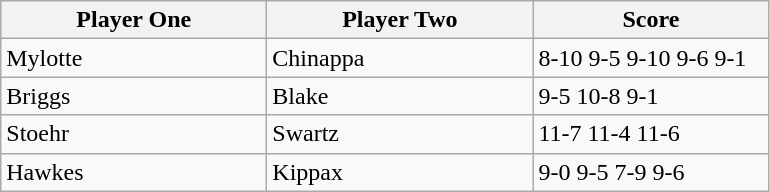<table class="wikitable">
<tr>
<th width=170>Player One</th>
<th width=170>Player Two</th>
<th width=150>Score</th>
</tr>
<tr>
<td> Mylotte</td>
<td> Chinappa</td>
<td>8-10 9-5 9-10 9-6 9-1</td>
</tr>
<tr>
<td> Briggs</td>
<td> Blake</td>
<td>9-5 10-8 9-1</td>
</tr>
<tr>
<td> Stoehr</td>
<td> Swartz</td>
<td>11-7 11-4 11-6</td>
</tr>
<tr>
<td> Hawkes</td>
<td> Kippax</td>
<td>9-0 9-5 7-9 9-6</td>
</tr>
</table>
